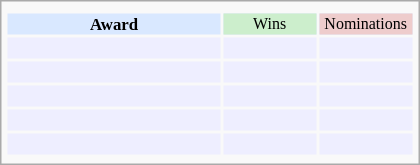<table class="infobox" style="width: 25em; text-align: left; font-size: 70%; vertical-align: middle;">
<tr>
<td colspan="3" style="text-align:center;"></td>
</tr>
<tr bgcolor=#D9E8FF style="text-align:center;">
<th style="vertical-align: middle;">Award</th>
<td style="background:#cceecc; font-size:8pt;" width="60px">Wins</td>
<td style="background:#eecccc; font-size:8pt;" width="60px">Nominations</td>
</tr>
<tr bgcolor=#eeeeff>
<td align="center"><br></td>
<td></td>
<td></td>
</tr>
<tr bgcolor=#eeeeff>
<td align="center"><br></td>
<td></td>
<td></td>
</tr>
<tr bgcolor=#eeeeff>
<td align="center"><br></td>
<td></td>
<td></td>
</tr>
<tr bgcolor=#eeeeff>
<td align="center"><br></td>
<td></td>
<td></td>
</tr>
<tr bgcolor=#eeeeff>
<td align="center"><br></td>
<td></td>
<td></td>
</tr>
<tr>
</tr>
</table>
